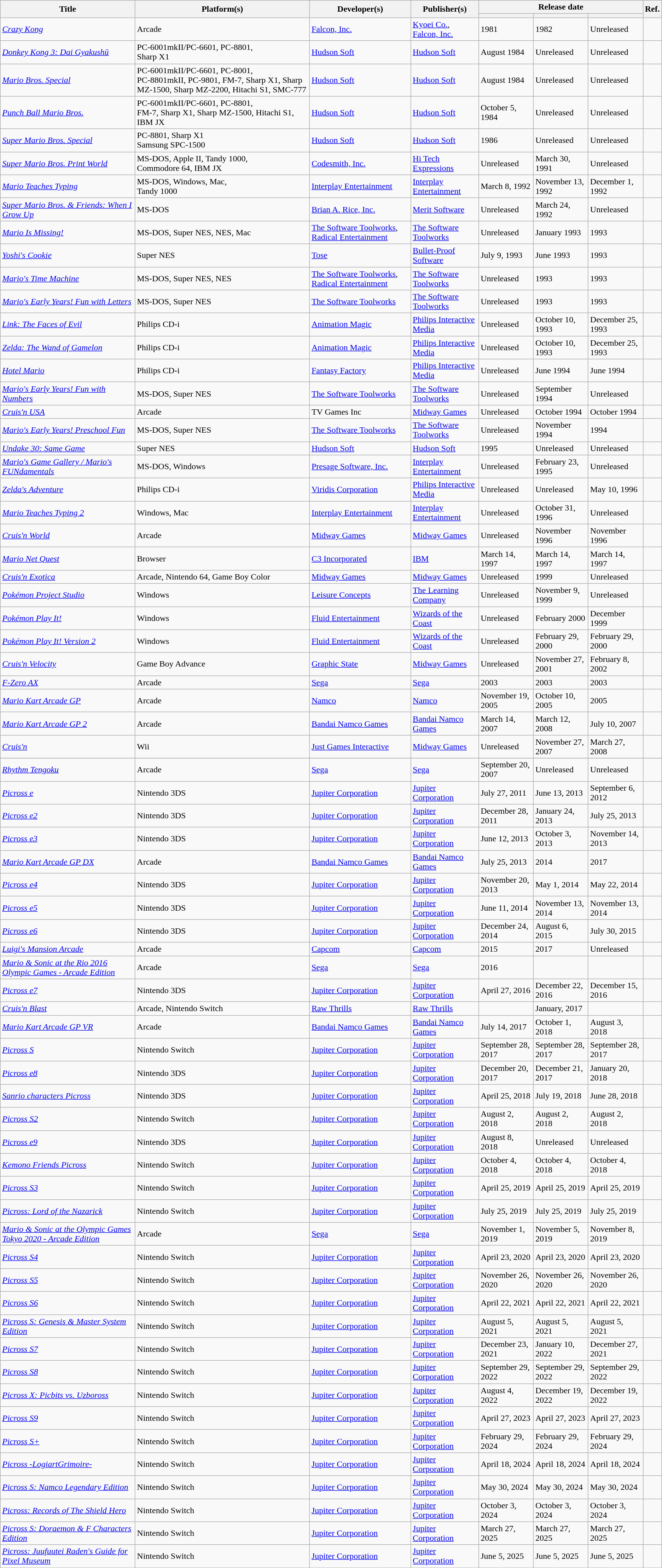<table class="wikitable plainrowheaders sortable">
<tr>
<th rowspan="2">Title</th>
<th rowspan="2">Platform(s)</th>
<th rowspan="2">Developer(s)</th>
<th rowspan="2">Publisher(s)</th>
<th colspan="3">Release date</th>
<th rowspan="2" class="unsortable">Ref.</th>
</tr>
<tr>
<th data-sort-type="date"></th>
<th data-sort-type="date"></th>
<th data-sort-type="date"></th>
</tr>
<tr>
<td><em><a href='#'>Crazy Kong</a></em></td>
<td>Arcade</td>
<td><a href='#'>Falcon, Inc.</a></td>
<td><a href='#'>Kyoei Co.</a>, <a href='#'>Falcon, Inc.</a></td>
<td>1981</td>
<td>1982</td>
<td>Unreleased</td>
<td></td>
</tr>
<tr>
<td><em><a href='#'>Donkey Kong 3: Dai Gyakushū</a></em></td>
<td>PC-6001mkII/PC-6601, PC-8801,<br>Sharp X1</td>
<td><a href='#'>Hudson Soft</a></td>
<td><a href='#'>Hudson Soft</a></td>
<td>August 1984</td>
<td>Unreleased</td>
<td>Unreleased</td>
<td></td>
</tr>
<tr>
<td><em><a href='#'>Mario Bros. Special</a></em></td>
<td>PC-6001mkII/PC-6601, PC-8001,<br>PC-8801mkII, 
PC-9801, FM-7, Sharp X1, 
Sharp MZ-1500, Sharp MZ-2200,
Hitachi S1, SMC-777</td>
<td><a href='#'>Hudson Soft</a></td>
<td><a href='#'>Hudson Soft</a></td>
<td>August 1984</td>
<td>Unreleased</td>
<td>Unreleased</td>
<td></td>
</tr>
<tr>
<td><em><a href='#'>Punch Ball Mario Bros.</a></em></td>
<td>PC-6001mkII/PC-6601, PC-8801,<br>FM-7, Sharp X1, Sharp MZ-1500, 
Hitachi S1, IBM JX</td>
<td><a href='#'>Hudson Soft</a></td>
<td><a href='#'>Hudson Soft</a></td>
<td>October 5, 1984</td>
<td>Unreleased</td>
<td>Unreleased</td>
<td></td>
</tr>
<tr>
<td><em><a href='#'>Super Mario Bros. Special</a></em></td>
<td>PC-8801, Sharp X1<br>Samsung SPC-1500</td>
<td><a href='#'>Hudson Soft</a></td>
<td><a href='#'>Hudson Soft</a></td>
<td>1986</td>
<td>Unreleased</td>
<td>Unreleased</td>
<td></td>
</tr>
<tr>
<td><em><a href='#'>Super Mario Bros. Print World</a></em></td>
<td>MS-DOS, Apple II, Tandy 1000,<br>Commodore 64, IBM JX</td>
<td><a href='#'>Codesmith, Inc.</a></td>
<td><a href='#'>Hi Tech Expressions</a></td>
<td>Unreleased</td>
<td>March 30, 1991</td>
<td>Unreleased</td>
<td></td>
</tr>
<tr>
<td><em><a href='#'>Mario Teaches Typing</a></em></td>
<td>MS-DOS, Windows, Mac,<br>Tandy 1000</td>
<td><a href='#'>Interplay Entertainment</a></td>
<td><a href='#'>Interplay Entertainment</a></td>
<td>March 8, 1992</td>
<td>November 13, 1992</td>
<td>December 1, 1992</td>
<td></td>
</tr>
<tr>
<td><em><a href='#'>Super Mario Bros. & Friends: When I Grow Up</a></em></td>
<td>MS-DOS</td>
<td><a href='#'>Brian A. Rice, Inc.</a></td>
<td><a href='#'>Merit Software</a></td>
<td>Unreleased</td>
<td>March 24, 1992</td>
<td>Unreleased</td>
<td></td>
</tr>
<tr>
<td><em><a href='#'>Mario Is Missing!</a></em></td>
<td>MS-DOS, Super NES, NES, Mac</td>
<td><a href='#'>The Software Toolworks</a>, <a href='#'>Radical Entertainment</a></td>
<td><a href='#'>The Software Toolworks</a></td>
<td>Unreleased</td>
<td>January 1993</td>
<td>1993</td>
<td></td>
</tr>
<tr>
<td><em><a href='#'>Yoshi's Cookie</a></em></td>
<td>Super NES</td>
<td><a href='#'>Tose</a></td>
<td><a href='#'>Bullet-Proof Software</a></td>
<td>July 9, 1993</td>
<td>June 1993</td>
<td>1993</td>
<td></td>
</tr>
<tr>
<td><em><a href='#'>Mario's Time Machine</a></em></td>
<td>MS-DOS, Super NES, NES</td>
<td><a href='#'>The Software Toolworks</a>, <a href='#'>Radical Entertainment</a></td>
<td><a href='#'>The Software Toolworks</a></td>
<td>Unreleased</td>
<td>1993</td>
<td>1993</td>
<td></td>
</tr>
<tr>
<td><em><a href='#'>Mario's Early Years! Fun with Letters</a></em></td>
<td>MS-DOS, Super NES</td>
<td><a href='#'>The Software Toolworks</a></td>
<td><a href='#'>The Software Toolworks</a></td>
<td>Unreleased</td>
<td>1993</td>
<td>1993</td>
<td></td>
</tr>
<tr>
<td><a href='#'><em>Link: The Faces of Evil</em></a></td>
<td>Philips CD-i</td>
<td><a href='#'>Animation Magic</a></td>
<td><a href='#'>Philips Interactive Media</a></td>
<td>Unreleased</td>
<td>October 10, 1993</td>
<td>December 25, 1993</td>
<td></td>
</tr>
<tr>
<td><a href='#'><em>Zelda: The Wand of Gamelon</em></a></td>
<td>Philips CD-i</td>
<td><a href='#'>Animation Magic</a></td>
<td><a href='#'>Philips Interactive Media</a></td>
<td>Unreleased</td>
<td>October 10, 1993</td>
<td>December 25, 1993</td>
<td></td>
</tr>
<tr>
<td><em><a href='#'>Hotel Mario</a></em></td>
<td>Philips CD-i</td>
<td><a href='#'>Fantasy Factory</a></td>
<td><a href='#'>Philips Interactive Media</a></td>
<td>Unreleased</td>
<td>June 1994</td>
<td>June 1994</td>
<td></td>
</tr>
<tr>
<td><em><a href='#'>Mario's Early Years! Fun with Numbers</a></em></td>
<td>MS-DOS, Super NES</td>
<td><a href='#'>The Software Toolworks</a></td>
<td><a href='#'>The Software Toolworks</a></td>
<td>Unreleased</td>
<td>September 1994</td>
<td>Unreleased</td>
<td></td>
</tr>
<tr>
<td><em><a href='#'>Cruis'n USA</a></em></td>
<td>Arcade</td>
<td>TV Games Inc</td>
<td><a href='#'>Midway Games</a></td>
<td>Unreleased</td>
<td>October 1994</td>
<td>October 1994</td>
<td></td>
</tr>
<tr>
<td><em><a href='#'>Mario's Early Years! Preschool Fun</a></em></td>
<td>MS-DOS, Super NES</td>
<td><a href='#'>The Software Toolworks</a></td>
<td><a href='#'>The Software Toolworks</a></td>
<td>Unreleased</td>
<td>November 1994</td>
<td>1994</td>
<td></td>
</tr>
<tr>
<td><em><a href='#'>Undake 30: Same Game</a></em></td>
<td>Super NES</td>
<td><a href='#'>Hudson Soft</a></td>
<td><a href='#'>Hudson Soft</a></td>
<td>1995</td>
<td>Unreleased</td>
<td>Unreleased</td>
<td></td>
</tr>
<tr>
<td><a href='#'><em>Mario's Game Gallery / Mario's FUNdamentals</em></a></td>
<td>MS-DOS, Windows</td>
<td><a href='#'>Presage Software, Inc.</a></td>
<td><a href='#'>Interplay Entertainment</a></td>
<td>Unreleased</td>
<td>February 23, 1995</td>
<td>Unreleased</td>
<td></td>
</tr>
<tr>
<td><em><a href='#'>Zelda's Adventure</a></em></td>
<td>Philips CD-i</td>
<td><a href='#'>Viridis Corporation</a></td>
<td><a href='#'>Philips Interactive Media</a></td>
<td>Unreleased</td>
<td>Unreleased</td>
<td>May 10, 1996</td>
<td></td>
</tr>
<tr>
<td><em><a href='#'>Mario Teaches Typing 2</a></em></td>
<td>Windows, Mac</td>
<td><a href='#'>Interplay Entertainment</a></td>
<td><a href='#'>Interplay Entertainment</a></td>
<td>Unreleased</td>
<td>October 31, 1996</td>
<td>Unreleased</td>
<td></td>
</tr>
<tr>
<td><em><a href='#'>Cruis'n World</a></em></td>
<td>Arcade</td>
<td><a href='#'>Midway Games</a></td>
<td><a href='#'>Midway Games</a></td>
<td>Unreleased</td>
<td>November 1996</td>
<td>November 1996</td>
<td></td>
</tr>
<tr>
<td><em><a href='#'>Mario Net Quest</a></em></td>
<td>Browser</td>
<td><a href='#'>C3 Incorporated</a></td>
<td><a href='#'>IBM</a></td>
<td>March 14, 1997</td>
<td>March 14, 1997</td>
<td>March 14, 1997</td>
<td></td>
</tr>
<tr>
<td><em><a href='#'>Cruis'n Exotica</a></em></td>
<td>Arcade, Nintendo 64, Game Boy Color</td>
<td><a href='#'>Midway Games</a></td>
<td><a href='#'>Midway Games</a></td>
<td>Unreleased</td>
<td>1999</td>
<td>Unreleased</td>
<td></td>
</tr>
<tr>
<td><em><a href='#'>Pokémon Project Studio</a></em></td>
<td>Windows</td>
<td><a href='#'>Leisure Concepts</a></td>
<td><a href='#'>The Learning Company</a></td>
<td>Unreleased</td>
<td>November 9, 1999</td>
<td>Unreleased</td>
<td></td>
</tr>
<tr>
<td><em><a href='#'>Pokémon Play It!</a></em></td>
<td>Windows</td>
<td><a href='#'>Fluid Entertainment</a></td>
<td><a href='#'>Wizards of the Coast</a></td>
<td>Unreleased</td>
<td>February 2000</td>
<td>December 1999</td>
<td></td>
</tr>
<tr>
<td><a href='#'><em>Pokémon Play It! Version 2</em></a></td>
<td>Windows</td>
<td><a href='#'>Fluid Entertainment</a></td>
<td><a href='#'>Wizards of the Coast</a></td>
<td>Unreleased</td>
<td>February 29, 2000</td>
<td>February 29, 2000</td>
<td></td>
</tr>
<tr>
<td><em><a href='#'>Cruis'n Velocity</a></em></td>
<td>Game Boy Advance</td>
<td><a href='#'>Graphic State</a></td>
<td><a href='#'>Midway Games</a></td>
<td>Unreleased</td>
<td>November 27, 2001</td>
<td>February 8, 2002</td>
<td></td>
</tr>
<tr>
<td><em><a href='#'>F-Zero AX</a></em></td>
<td>Arcade</td>
<td><a href='#'>Sega</a></td>
<td><a href='#'>Sega</a></td>
<td>2003</td>
<td>2003</td>
<td>2003</td>
<td></td>
</tr>
<tr>
<td><em><a href='#'>Mario Kart Arcade GP</a></em></td>
<td>Arcade</td>
<td><a href='#'>Namco</a></td>
<td><a href='#'>Namco</a></td>
<td>November 19, 2005</td>
<td>October 10, 2005</td>
<td>2005</td>
<td></td>
</tr>
<tr>
<td><a href='#'><em>Mario Kart Arcade GP 2</em></a></td>
<td>Arcade</td>
<td><a href='#'>Bandai Namco Games</a></td>
<td><a href='#'>Bandai Namco Games</a></td>
<td>March 14, 2007</td>
<td>March 12, 2008</td>
<td>July 10, 2007</td>
<td></td>
</tr>
<tr>
<td><a href='#'><em>Cruis'n</em></a></td>
<td>Wii</td>
<td><a href='#'>Just Games Interactive</a></td>
<td><a href='#'>Midway Games</a></td>
<td>Unreleased</td>
<td>November 27, 2007</td>
<td>March 27, 2008</td>
<td></td>
</tr>
<tr>
</tr>
<tr>
<td><em><a href='#'>Rhythm Tengoku</a></em></td>
<td>Arcade</td>
<td><a href='#'>Sega</a></td>
<td><a href='#'>Sega</a></td>
<td>September 20, 2007</td>
<td>Unreleased</td>
<td>Unreleased</td>
<td></td>
</tr>
<tr>
<td><em><a href='#'>Picross e</a></em></td>
<td>Nintendo 3DS</td>
<td><a href='#'>Jupiter Corporation</a></td>
<td><a href='#'>Jupiter Corporation</a></td>
<td>July 27, 2011</td>
<td>June 13, 2013</td>
<td>September 6, 2012</td>
<td></td>
</tr>
<tr>
<td><em><a href='#'>Picross e2</a></em></td>
<td>Nintendo 3DS</td>
<td><a href='#'>Jupiter Corporation</a></td>
<td><a href='#'>Jupiter Corporation</a></td>
<td>December 28, 2011</td>
<td>January 24, 2013</td>
<td>July 25, 2013</td>
<td></td>
</tr>
<tr>
<td><em><a href='#'>Picross e3</a></em></td>
<td>Nintendo 3DS</td>
<td><a href='#'>Jupiter Corporation</a></td>
<td><a href='#'>Jupiter Corporation</a></td>
<td>June 12, 2013</td>
<td>October 3, 2013</td>
<td>November 14, 2013</td>
<td></td>
</tr>
<tr>
<td><a href='#'><em>Mario Kart Arcade GP DX</em></a></td>
<td>Arcade</td>
<td><a href='#'>Bandai Namco Games</a></td>
<td><a href='#'>Bandai Namco Games</a></td>
<td>July 25, 2013</td>
<td>2014</td>
<td>2017</td>
<td></td>
</tr>
<tr>
<td><em><a href='#'>Picross e4</a></em></td>
<td>Nintendo 3DS</td>
<td><a href='#'>Jupiter Corporation</a></td>
<td><a href='#'>Jupiter Corporation</a></td>
<td>November 20, 2013</td>
<td>May 1, 2014</td>
<td>May 22, 2014</td>
<td></td>
</tr>
<tr>
<td><em><a href='#'>Picross e5</a></em></td>
<td>Nintendo 3DS</td>
<td><a href='#'>Jupiter Corporation</a></td>
<td><a href='#'>Jupiter Corporation</a></td>
<td>June 11, 2014</td>
<td>November 13, 2014</td>
<td>November 13, 2014</td>
<td></td>
</tr>
<tr>
<td><em><a href='#'>Picross e6</a></em></td>
<td>Nintendo 3DS</td>
<td><a href='#'>Jupiter Corporation</a></td>
<td><a href='#'>Jupiter Corporation</a></td>
<td>December 24, 2014</td>
<td>August 6, 2015</td>
<td>July 30, 2015</td>
<td></td>
</tr>
<tr>
<td><em><a href='#'>Luigi's Mansion Arcade</a></em></td>
<td>Arcade</td>
<td><a href='#'>Capcom</a></td>
<td><a href='#'>Capcom</a></td>
<td>2015</td>
<td>2017</td>
<td>Unreleased</td>
<td></td>
</tr>
<tr>
<td><a href='#'><em>Mario & Sonic at the Rio 2016 Olympic Games - Arcade Edition</em></a></td>
<td>Arcade</td>
<td><a href='#'>Sega</a></td>
<td><a href='#'>Sega</a></td>
<td>2016</td>
<td></td>
<td></td>
<td></td>
</tr>
<tr>
<td><em><a href='#'>Picross e7</a></em></td>
<td>Nintendo 3DS</td>
<td><a href='#'>Jupiter Corporation</a></td>
<td><a href='#'>Jupiter Corporation</a></td>
<td>April 27, 2016</td>
<td>December 22, 2016</td>
<td>December 15, 2016</td>
<td></td>
</tr>
<tr>
<td><em><a href='#'>Cruis'n Blast</a></em></td>
<td>Arcade, Nintendo Switch</td>
<td><a href='#'>Raw Thrills</a></td>
<td><a href='#'>Raw Thrills</a></td>
<td></td>
<td>January, 2017</td>
<td></td>
<td></td>
</tr>
<tr>
<td><a href='#'><em>Mario Kart Arcade GP VR</em></a></td>
<td>Arcade</td>
<td><a href='#'>Bandai Namco Games</a></td>
<td><a href='#'>Bandai Namco Games</a></td>
<td>July 14, 2017</td>
<td>October 1, 2018</td>
<td>August 3, 2018</td>
<td></td>
</tr>
<tr>
<td><em><a href='#'>Picross S</a></em></td>
<td>Nintendo Switch</td>
<td><a href='#'>Jupiter Corporation</a></td>
<td><a href='#'>Jupiter Corporation</a></td>
<td>September 28, 2017</td>
<td>September 28, 2017</td>
<td>September 28, 2017</td>
<td></td>
</tr>
<tr>
<td><em><a href='#'>Picross e8</a></em></td>
<td>Nintendo 3DS</td>
<td><a href='#'>Jupiter Corporation</a></td>
<td><a href='#'>Jupiter Corporation</a></td>
<td>December 20, 2017</td>
<td>December 21, 2017</td>
<td>January 20, 2018</td>
<td></td>
</tr>
<tr>
<td><em><a href='#'>Sanrio characters Picross</a></em></td>
<td>Nintendo 3DS</td>
<td><a href='#'>Jupiter Corporation</a></td>
<td><a href='#'>Jupiter Corporation</a></td>
<td>April 25, 2018</td>
<td>July 19, 2018</td>
<td>June 28, 2018</td>
<td></td>
</tr>
<tr>
<td><em><a href='#'>Picross S2</a></em></td>
<td>Nintendo Switch</td>
<td><a href='#'>Jupiter Corporation</a></td>
<td><a href='#'>Jupiter Corporation</a></td>
<td>August 2, 2018</td>
<td>August 2, 2018</td>
<td>August 2, 2018</td>
<td></td>
</tr>
<tr>
<td><em><a href='#'>Picross e9</a></em></td>
<td>Nintendo 3DS</td>
<td><a href='#'>Jupiter Corporation</a></td>
<td><a href='#'>Jupiter Corporation</a></td>
<td>August 8, 2018</td>
<td>Unreleased</td>
<td>Unreleased</td>
<td></td>
</tr>
<tr>
<td><em><a href='#'>Kemono Friends Picross</a></em></td>
<td>Nintendo Switch</td>
<td><a href='#'>Jupiter Corporation</a></td>
<td><a href='#'>Jupiter Corporation</a></td>
<td>October 4, 2018</td>
<td>October 4, 2018</td>
<td>October 4, 2018</td>
<td></td>
</tr>
<tr>
<td><em><a href='#'>Picross S3</a></em></td>
<td>Nintendo Switch</td>
<td><a href='#'>Jupiter Corporation</a></td>
<td><a href='#'>Jupiter Corporation</a></td>
<td>April 25, 2019</td>
<td>April 25, 2019</td>
<td>April 25, 2019</td>
<td></td>
</tr>
<tr>
<td><em><a href='#'>Picross: Lord of the Nazarick</a></em></td>
<td>Nintendo Switch</td>
<td><a href='#'>Jupiter Corporation</a></td>
<td><a href='#'>Jupiter Corporation</a></td>
<td>July 25, 2019</td>
<td>July 25, 2019</td>
<td>July 25, 2019</td>
<td></td>
</tr>
<tr>
<td><a href='#'><em>Mario & Sonic at the Olympic Games Tokyo 2020 - Arcade Edition</em></a></td>
<td>Arcade</td>
<td><a href='#'>Sega</a></td>
<td><a href='#'>Sega</a></td>
<td>November 1, 2019</td>
<td>November 5, 2019</td>
<td>November 8, 2019</td>
<td></td>
</tr>
<tr>
<td><em><a href='#'>Picross S4</a></em></td>
<td>Nintendo Switch</td>
<td><a href='#'>Jupiter Corporation</a></td>
<td><a href='#'>Jupiter Corporation</a></td>
<td>April 23, 2020</td>
<td>April 23, 2020</td>
<td>April 23, 2020</td>
<td></td>
</tr>
<tr>
<td><em><a href='#'>Picross S5</a></em></td>
<td>Nintendo Switch</td>
<td><a href='#'>Jupiter Corporation</a></td>
<td><a href='#'>Jupiter Corporation</a></td>
<td>November 26, 2020</td>
<td>November 26, 2020</td>
<td>November 26, 2020</td>
<td></td>
</tr>
<tr>
<td><em><a href='#'>Picross S6</a></em></td>
<td>Nintendo Switch</td>
<td><a href='#'>Jupiter Corporation</a></td>
<td><a href='#'>Jupiter Corporation</a></td>
<td>April 22, 2021</td>
<td>April 22, 2021</td>
<td>April 22, 2021</td>
<td></td>
</tr>
<tr>
<td><em><a href='#'>Picross S: Genesis & Master System Edition</a></em></td>
<td>Nintendo Switch</td>
<td><a href='#'>Jupiter Corporation</a></td>
<td><a href='#'>Jupiter Corporation</a></td>
<td>August 5, 2021</td>
<td>August 5, 2021</td>
<td>August 5, 2021</td>
<td></td>
</tr>
<tr>
<td><em><a href='#'>Picross S7</a></em></td>
<td>Nintendo Switch</td>
<td><a href='#'>Jupiter Corporation</a></td>
<td><a href='#'>Jupiter Corporation</a></td>
<td>December 23, 2021</td>
<td>January 10, 2022</td>
<td>December 27, 2021</td>
<td></td>
</tr>
<tr>
<td><em><a href='#'>Picross S8</a></em></td>
<td>Nintendo Switch</td>
<td><a href='#'>Jupiter Corporation</a></td>
<td><a href='#'>Jupiter Corporation</a></td>
<td>September 29, 2022</td>
<td>September 29, 2022</td>
<td>September 29, 2022</td>
<td></td>
</tr>
<tr>
<td><em><a href='#'>Picross X: Picbits vs. Uzboross</a></em></td>
<td>Nintendo Switch</td>
<td><a href='#'>Jupiter Corporation</a></td>
<td><a href='#'>Jupiter Corporation</a></td>
<td>August 4, 2022</td>
<td>December 19, 2022</td>
<td>December 19, 2022</td>
<td></td>
</tr>
<tr>
<td><em><a href='#'>Picross S9</a></em></td>
<td>Nintendo Switch</td>
<td><a href='#'>Jupiter Corporation</a></td>
<td><a href='#'>Jupiter Corporation</a></td>
<td>April 27, 2023</td>
<td>April 27, 2023</td>
<td>April 27, 2023</td>
<td></td>
</tr>
<tr>
<td><em><a href='#'>Picross S+</a></em></td>
<td>Nintendo Switch</td>
<td><a href='#'>Jupiter Corporation</a></td>
<td><a href='#'>Jupiter Corporation</a></td>
<td>February 29, 2024</td>
<td>February 29, 2024</td>
<td>February 29, 2024</td>
<td></td>
</tr>
<tr>
<td><em><a href='#'>Picross -LogiartGrimoire-</a></em></td>
<td>Nintendo Switch</td>
<td><a href='#'>Jupiter Corporation</a></td>
<td><a href='#'>Jupiter Corporation</a></td>
<td>April 18, 2024</td>
<td>April 18, 2024</td>
<td>April 18, 2024</td>
<td></td>
</tr>
<tr>
<td><em><a href='#'>Picross S: Namco Legendary Edition</a></em></td>
<td>Nintendo Switch</td>
<td><a href='#'>Jupiter Corporation</a></td>
<td><a href='#'>Jupiter Corporation</a></td>
<td>May 30, 2024</td>
<td>May 30, 2024</td>
<td>May 30, 2024</td>
<td></td>
</tr>
<tr>
<td><em><a href='#'>Picross: Records of The Shield Hero</a></em></td>
<td>Nintendo Switch</td>
<td><a href='#'>Jupiter Corporation</a></td>
<td><a href='#'>Jupiter Corporation</a></td>
<td>October 3, 2024</td>
<td>October 3, 2024</td>
<td>October 3, 2024</td>
<td></td>
</tr>
<tr>
<td><em><a href='#'>Picross S: Doraemon & F Characters Edition</a></em></td>
<td>Nintendo Switch</td>
<td><a href='#'>Jupiter Corporation</a></td>
<td><a href='#'>Jupiter Corporation</a></td>
<td>March 27, 2025</td>
<td>March 27, 2025</td>
<td>March 27, 2025</td>
<td></td>
</tr>
<tr>
<td><em><a href='#'>Picross: Juufuutei Raden's Guide for Pixel Museum</a></em></td>
<td>Nintendo Switch</td>
<td><a href='#'>Jupiter Corporation</a></td>
<td><a href='#'>Jupiter Corporation</a></td>
<td>June 5, 2025</td>
<td>June 5, 2025</td>
<td>June 5, 2025</td>
<td></td>
</tr>
<tr>
</tr>
</table>
